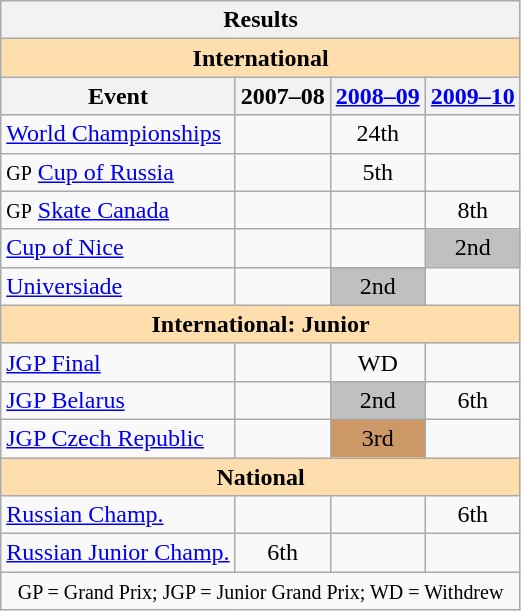<table class="wikitable" style="text-align:center">
<tr>
<th colspan=4 align=center><strong>Results</strong></th>
</tr>
<tr>
<th style="background-color: #ffdead; " colspan=4 align=center><strong>International</strong></th>
</tr>
<tr>
<th>Event</th>
<th>2007–08</th>
<th><a href='#'>2008–09</a></th>
<th><a href='#'>2009–10</a></th>
</tr>
<tr>
<td align=left><a href='#'>World Championships</a></td>
<td></td>
<td>24th</td>
<td></td>
</tr>
<tr>
<td align=left><small>GP</small> <a href='#'>Cup of Russia</a></td>
<td></td>
<td>5th</td>
<td></td>
</tr>
<tr>
<td align=left><small>GP</small> <a href='#'>Skate Canada</a></td>
<td></td>
<td></td>
<td>8th</td>
</tr>
<tr>
<td align=left><a href='#'>Cup of Nice</a></td>
<td></td>
<td></td>
<td bgcolor=silver>2nd</td>
</tr>
<tr>
<td align=left><a href='#'>Universiade</a></td>
<td></td>
<td bgcolor=silver>2nd</td>
<td></td>
</tr>
<tr>
<th style="background-color: #ffdead; " colspan=4 align=center><strong>International: Junior</strong></th>
</tr>
<tr>
<td align=left><a href='#'>JGP Final</a></td>
<td></td>
<td>WD</td>
<td></td>
</tr>
<tr>
<td align=left><a href='#'>JGP Belarus</a></td>
<td></td>
<td bgcolor=silver>2nd</td>
<td>6th</td>
</tr>
<tr>
<td align=left><a href='#'>JGP Czech Republic</a></td>
<td></td>
<td bgcolor=cc9966>3rd</td>
<td></td>
</tr>
<tr>
<th style="background-color: #ffdead; " colspan=4 align=center><strong>National</strong></th>
</tr>
<tr>
<td align=left><a href='#'>Russian Champ.</a></td>
<td></td>
<td></td>
<td>6th</td>
</tr>
<tr>
<td align=left><a href='#'>Russian Junior Champ.</a></td>
<td>6th</td>
<td></td>
<td></td>
</tr>
<tr>
<td colspan=4 align=center><small> GP = Grand Prix; JGP = Junior Grand Prix; WD = Withdrew </small></td>
</tr>
</table>
